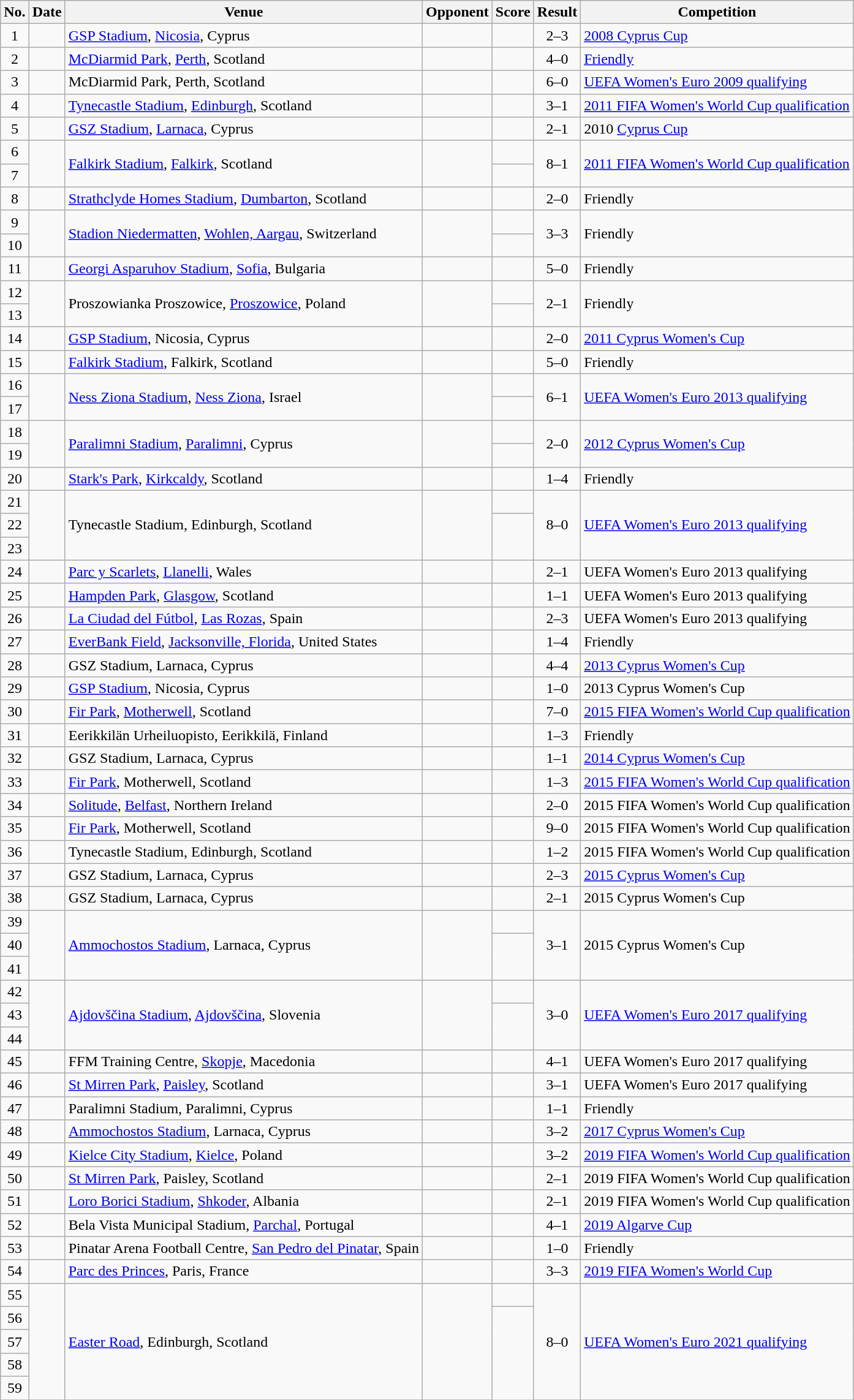<table class="wikitable sortable">
<tr>
<th scope="col">No.</th>
<th scope="col">Date</th>
<th scope="col">Venue</th>
<th scope="col">Opponent</th>
<th scope="col">Score</th>
<th scope="col">Result</th>
<th scope="col">Competition</th>
</tr>
<tr>
<td align="center">1</td>
<td></td>
<td><a href='#'>GSP Stadium</a>, <a href='#'>Nicosia</a>, Cyprus</td>
<td></td>
<td></td>
<td align="center">2–3</td>
<td><a href='#'>2008 Cyprus Cup</a></td>
</tr>
<tr>
<td align="center">2</td>
<td></td>
<td><a href='#'>McDiarmid Park</a>, <a href='#'>Perth</a>, Scotland</td>
<td></td>
<td></td>
<td align="center">4–0</td>
<td><a href='#'>Friendly</a></td>
</tr>
<tr>
<td align="center">3</td>
<td></td>
<td>McDiarmid Park, Perth, Scotland</td>
<td></td>
<td></td>
<td align="center">6–0</td>
<td><a href='#'>UEFA Women's Euro 2009 qualifying</a></td>
</tr>
<tr>
<td align="center">4</td>
<td></td>
<td><a href='#'>Tynecastle Stadium</a>, <a href='#'>Edinburgh</a>, Scotland</td>
<td></td>
<td></td>
<td align="center">3–1</td>
<td><a href='#'>2011 FIFA Women's World Cup qualification</a></td>
</tr>
<tr>
<td align="center">5</td>
<td></td>
<td><a href='#'>GSZ Stadium</a>, <a href='#'>Larnaca</a>, Cyprus</td>
<td></td>
<td></td>
<td align="center">2–1</td>
<td>2010 <a href='#'>Cyprus Cup</a></td>
</tr>
<tr>
<td align="center">6</td>
<td rowspan="2"></td>
<td rowspan="2"><a href='#'>Falkirk Stadium</a>, <a href='#'>Falkirk</a>, Scotland</td>
<td rowspan="2"></td>
<td></td>
<td rowspan="2" style="text-align:center">8–1</td>
<td rowspan="2"><a href='#'>2011 FIFA Women's World Cup qualification</a></td>
</tr>
<tr>
<td align="center">7</td>
</tr>
<tr>
<td align="center">8</td>
<td></td>
<td><a href='#'>Strathclyde Homes Stadium</a>, <a href='#'>Dumbarton</a>, Scotland</td>
<td></td>
<td></td>
<td align="center">2–0</td>
<td>Friendly</td>
</tr>
<tr>
<td align="center">9</td>
<td rowspan="2"></td>
<td rowspan="2"><a href='#'>Stadion Niedermatten</a>, <a href='#'>Wohlen, Aargau</a>, Switzerland</td>
<td rowspan="2"></td>
<td></td>
<td rowspan="2" style="text-align:center">3–3</td>
<td rowspan="2">Friendly</td>
</tr>
<tr>
<td align="center">10</td>
</tr>
<tr>
<td align="center">11</td>
<td></td>
<td><a href='#'>Georgi Asparuhov Stadium</a>, <a href='#'>Sofia</a>, Bulgaria</td>
<td></td>
<td></td>
<td align="center">5–0</td>
<td>Friendly</td>
</tr>
<tr>
<td align="center">12</td>
<td rowspan="2"></td>
<td rowspan="2">Proszowianka Proszowice, <a href='#'>Proszowice</a>, Poland</td>
<td rowspan="2"></td>
<td></td>
<td rowspan="2" style="text-align:center">2–1</td>
<td rowspan="2">Friendly</td>
</tr>
<tr>
<td align="center">13</td>
</tr>
<tr>
<td align="center">14</td>
<td></td>
<td><a href='#'>GSP Stadium</a>, Nicosia, Cyprus</td>
<td></td>
<td></td>
<td align="center">2–0</td>
<td><a href='#'>2011 Cyprus Women's Cup</a></td>
</tr>
<tr>
<td align="center">15</td>
<td></td>
<td><a href='#'>Falkirk Stadium</a>, Falkirk, Scotland</td>
<td></td>
<td></td>
<td align="center">5–0</td>
<td>Friendly</td>
</tr>
<tr>
<td align="center">16</td>
<td rowspan="2"></td>
<td rowspan="2"><a href='#'>Ness Ziona Stadium</a>, <a href='#'>Ness Ziona</a>, Israel</td>
<td rowspan="2"></td>
<td></td>
<td rowspan="2" style="text-align:center">6–1</td>
<td rowspan="2"><a href='#'>UEFA Women's Euro 2013 qualifying</a></td>
</tr>
<tr>
<td align="center">17</td>
</tr>
<tr>
<td align="center">18</td>
<td rowspan="2"></td>
<td rowspan="2"><a href='#'>Paralimni Stadium</a>, <a href='#'>Paralimni</a>, Cyprus</td>
<td rowspan="2"></td>
<td></td>
<td rowspan="2" style="text-align:center">2–0</td>
<td rowspan="2"><a href='#'>2012 Cyprus Women's Cup</a></td>
</tr>
<tr>
<td align="center">19</td>
</tr>
<tr>
<td align="center">20</td>
<td></td>
<td><a href='#'>Stark's Park</a>, <a href='#'>Kirkcaldy</a>, Scotland</td>
<td></td>
<td></td>
<td align="center">1–4</td>
<td>Friendly</td>
</tr>
<tr>
<td align="center">21</td>
<td rowspan="3"></td>
<td rowspan="3">Tynecastle Stadium, Edinburgh, Scotland</td>
<td rowspan="3"></td>
<td></td>
<td rowspan="3" style="text-align:center">8–0</td>
<td rowspan="3"><a href='#'>UEFA Women's Euro 2013 qualifying</a></td>
</tr>
<tr>
<td align="center">22</td>
</tr>
<tr>
<td align="center">23</td>
</tr>
<tr>
<td align="center">24</td>
<td></td>
<td><a href='#'>Parc y Scarlets</a>, <a href='#'>Llanelli</a>, Wales</td>
<td></td>
<td></td>
<td align="center">2–1</td>
<td>UEFA Women's Euro 2013 qualifying</td>
</tr>
<tr>
<td align="center">25</td>
<td></td>
<td><a href='#'>Hampden Park</a>, <a href='#'>Glasgow</a>, Scotland</td>
<td></td>
<td></td>
<td align="center">1–1</td>
<td>UEFA Women's Euro 2013 qualifying</td>
</tr>
<tr>
<td align="center">26</td>
<td></td>
<td><a href='#'>La Ciudad del Fútbol</a>, <a href='#'>Las Rozas</a>, Spain</td>
<td></td>
<td></td>
<td align="center">2–3</td>
<td>UEFA Women's Euro 2013 qualifying</td>
</tr>
<tr>
<td align="center">27</td>
<td></td>
<td><a href='#'>EverBank Field</a>, <a href='#'>Jacksonville, Florida</a>, United States</td>
<td></td>
<td></td>
<td align="center">1–4</td>
<td>Friendly</td>
</tr>
<tr>
<td align="center">28</td>
<td></td>
<td>GSZ Stadium, Larnaca, Cyprus</td>
<td></td>
<td></td>
<td align="center">4–4</td>
<td><a href='#'>2013 Cyprus Women's Cup</a></td>
</tr>
<tr>
<td align="center">29</td>
<td></td>
<td><a href='#'>GSP Stadium</a>, Nicosia, Cyprus</td>
<td></td>
<td></td>
<td align="center">1–0</td>
<td>2013 Cyprus Women's Cup</td>
</tr>
<tr>
<td align="center">30</td>
<td></td>
<td><a href='#'>Fir Park</a>, <a href='#'>Motherwell</a>, Scotland</td>
<td></td>
<td></td>
<td align="center">7–0</td>
<td><a href='#'>2015 FIFA Women's World Cup qualification</a></td>
</tr>
<tr>
<td align="center">31</td>
<td></td>
<td>Eerikkilän Urheiluopisto, Eerikkilä, Finland</td>
<td></td>
<td></td>
<td align="center">1–3</td>
<td>Friendly</td>
</tr>
<tr>
<td align="center">32</td>
<td></td>
<td>GSZ Stadium, Larnaca, Cyprus</td>
<td></td>
<td></td>
<td align="center">1–1</td>
<td><a href='#'>2014 Cyprus Women's Cup</a></td>
</tr>
<tr>
<td align="center">33</td>
<td></td>
<td><a href='#'>Fir Park</a>, Motherwell, Scotland</td>
<td></td>
<td></td>
<td align="center">1–3</td>
<td><a href='#'>2015 FIFA Women's World Cup qualification</a></td>
</tr>
<tr>
<td align="center">34</td>
<td></td>
<td><a href='#'>Solitude</a>, <a href='#'>Belfast</a>, Northern Ireland</td>
<td></td>
<td></td>
<td align="center">2–0</td>
<td>2015 FIFA Women's World Cup qualification</td>
</tr>
<tr>
<td align="center">35</td>
<td></td>
<td><a href='#'>Fir Park</a>, Motherwell, Scotland</td>
<td></td>
<td></td>
<td align="center">9–0</td>
<td>2015 FIFA Women's World Cup qualification</td>
</tr>
<tr>
<td align="center">36</td>
<td></td>
<td>Tynecastle Stadium, Edinburgh, Scotland</td>
<td></td>
<td></td>
<td align="center">1–2</td>
<td>2015 FIFA Women's World Cup qualification</td>
</tr>
<tr>
<td align="center">37</td>
<td></td>
<td>GSZ Stadium, Larnaca, Cyprus</td>
<td></td>
<td></td>
<td align="center">2–3</td>
<td><a href='#'>2015 Cyprus Women's Cup</a></td>
</tr>
<tr>
<td align="center">38</td>
<td></td>
<td>GSZ Stadium, Larnaca, Cyprus</td>
<td></td>
<td></td>
<td align="center">2–1</td>
<td>2015 Cyprus Women's Cup</td>
</tr>
<tr>
<td align="center">39</td>
<td rowspan="3"></td>
<td rowspan="3"><a href='#'>Ammochostos Stadium</a>, Larnaca, Cyprus</td>
<td rowspan="3"></td>
<td></td>
<td rowspan="3" style="text-align:center">3–1</td>
<td rowspan="3">2015 Cyprus Women's Cup</td>
</tr>
<tr>
<td align="center">40</td>
</tr>
<tr>
<td align="center">41</td>
</tr>
<tr>
<td align="center">42</td>
<td rowspan="3"></td>
<td rowspan="3"><a href='#'>Ajdovščina Stadium</a>, <a href='#'>Ajdovščina</a>, Slovenia</td>
<td rowspan="3"></td>
<td></td>
<td rowspan="3" style="text-align:center">3–0</td>
<td rowspan="3"><a href='#'>UEFA Women's Euro 2017 qualifying</a></td>
</tr>
<tr>
<td align="center">43</td>
</tr>
<tr>
<td align="center">44</td>
</tr>
<tr>
<td align="center">45</td>
<td></td>
<td>FFM Training Centre, <a href='#'>Skopje</a>, Macedonia</td>
<td></td>
<td></td>
<td align="center">4–1</td>
<td>UEFA Women's Euro 2017 qualifying</td>
</tr>
<tr>
<td align="center">46</td>
<td></td>
<td><a href='#'>St Mirren Park</a>, <a href='#'>Paisley</a>, Scotland</td>
<td></td>
<td></td>
<td align="center">3–1</td>
<td>UEFA Women's Euro 2017 qualifying</td>
</tr>
<tr>
<td align="center">47</td>
<td></td>
<td>Paralimni Stadium, Paralimni, Cyprus</td>
<td></td>
<td></td>
<td align="center">1–1</td>
<td>Friendly</td>
</tr>
<tr>
<td align="center">48</td>
<td></td>
<td><a href='#'>Ammochostos Stadium</a>, Larnaca, Cyprus</td>
<td></td>
<td></td>
<td align="center">3–2</td>
<td><a href='#'>2017 Cyprus Women's Cup</a></td>
</tr>
<tr>
<td align="center">49</td>
<td></td>
<td><a href='#'>Kielce City Stadium</a>, <a href='#'>Kielce</a>, Poland</td>
<td></td>
<td></td>
<td align="center">3–2</td>
<td><a href='#'>2019 FIFA Women's World Cup qualification</a></td>
</tr>
<tr>
<td align="center">50</td>
<td></td>
<td><a href='#'>St Mirren Park</a>, Paisley, Scotland</td>
<td></td>
<td></td>
<td align="center">2–1</td>
<td>2019 FIFA Women's World Cup qualification</td>
</tr>
<tr>
<td align="center">51</td>
<td></td>
<td><a href='#'>Loro Borici Stadium</a>, <a href='#'>Shkoder</a>, Albania</td>
<td></td>
<td></td>
<td align="center">2–1</td>
<td>2019 FIFA Women's World Cup qualification</td>
</tr>
<tr>
<td align="center">52</td>
<td></td>
<td>Bela Vista Municipal Stadium, <a href='#'>Parchal</a>, Portugal</td>
<td></td>
<td></td>
<td align="center">4–1</td>
<td><a href='#'>2019 Algarve Cup</a></td>
</tr>
<tr>
<td align="center">53</td>
<td></td>
<td>Pinatar Arena Football Centre, <a href='#'>San Pedro del Pinatar</a>, Spain</td>
<td></td>
<td></td>
<td align="center">1–0</td>
<td>Friendly</td>
</tr>
<tr>
<td align="center">54</td>
<td></td>
<td><a href='#'>Parc des Princes</a>, Paris, France</td>
<td></td>
<td></td>
<td align="center">3–3</td>
<td><a href='#'>2019 FIFA Women's World Cup</a></td>
</tr>
<tr>
<td align="center">55</td>
<td rowspan="5"></td>
<td rowspan="5"><a href='#'>Easter Road</a>, Edinburgh, Scotland</td>
<td rowspan="5"></td>
<td></td>
<td rowspan="5" style="text-align:center">8–0</td>
<td rowspan="5"><a href='#'>UEFA Women's Euro 2021 qualifying</a></td>
</tr>
<tr>
<td align="center">56</td>
</tr>
<tr>
<td align="center">57</td>
</tr>
<tr>
<td align="center">58</td>
</tr>
<tr>
<td align="center">59</td>
</tr>
<tr>
</tr>
</table>
